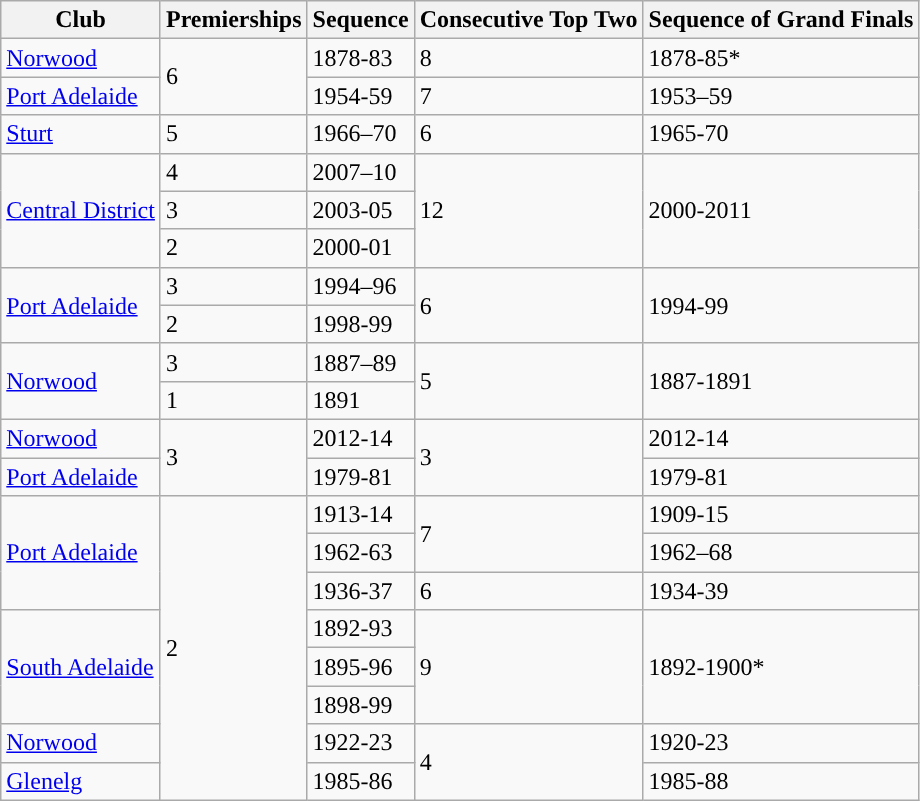<table class="wikitable">
<tr>
<th>Club</th>
<th>Premierships</th>
<th>Sequence</th>
<th>Consecutive Top Two</th>
<th>Sequence of Grand Finals</th>
</tr>
<tr>
<td><a href='#'>Norwood</a></td>
<td rowspan="2">6</td>
<td>1878-83</td>
<td>8</td>
<td>1878-85*</td>
</tr>
<tr>
<td><a href='#'>Port Adelaide</a></td>
<td>1954-59</td>
<td>7</td>
<td>1953–59</td>
</tr>
<tr>
<td><a href='#'>Sturt</a></td>
<td>5</td>
<td>1966–70</td>
<td>6</td>
<td>1965-70</td>
</tr>
<tr>
<td rowspan="3"><a href='#'>Central District</a></td>
<td>4</td>
<td>2007–10</td>
<td rowspan="3">12</td>
<td rowspan="3">2000-2011</td>
</tr>
<tr>
<td>3</td>
<td>2003-05</td>
</tr>
<tr>
<td>2</td>
<td>2000-01</td>
</tr>
<tr>
<td rowspan="2"><a href='#'>Port Adelaide</a></td>
<td>3</td>
<td>1994–96</td>
<td rowspan="2">6</td>
<td rowspan="2">1994-99</td>
</tr>
<tr>
<td>2</td>
<td>1998-99</td>
</tr>
<tr>
<td rowspan="2"><a href='#'>Norwood</a></td>
<td>3</td>
<td>1887–89</td>
<td rowspan="2">5</td>
<td rowspan="2">1887-1891</td>
</tr>
<tr>
<td>1</td>
<td>1891</td>
</tr>
<tr>
<td><a href='#'>Norwood</a></td>
<td rowspan="2">3</td>
<td>2012-14</td>
<td rowspan="2">3</td>
<td>2012-14</td>
</tr>
<tr>
<td><a href='#'>Port Adelaide</a></td>
<td>1979-81</td>
<td>1979-81</td>
</tr>
<tr>
<td rowspan="3"><a href='#'>Port Adelaide</a></td>
<td rowspan="8">2</td>
<td>1913-14</td>
<td rowspan="2">7</td>
<td>1909-15</td>
</tr>
<tr>
<td>1962-63</td>
<td>1962–68</td>
</tr>
<tr>
<td>1936-37</td>
<td>6</td>
<td>1934-39</td>
</tr>
<tr>
<td rowspan="3"><a href='#'>South Adelaide</a></td>
<td>1892-93</td>
<td rowspan="3">9</td>
<td rowspan="3">1892-1900*</td>
</tr>
<tr>
<td>1895-96</td>
</tr>
<tr>
<td>1898-99</td>
</tr>
<tr>
<td><a href='#'>Norwood</a></td>
<td>1922-23</td>
<td rowspan="2">4</td>
<td>1920-23</td>
</tr>
<tr>
<td><a href='#'>Glenelg</a></td>
<td>1985-86</td>
<td>1985-88</td>
</tr>
</table>
